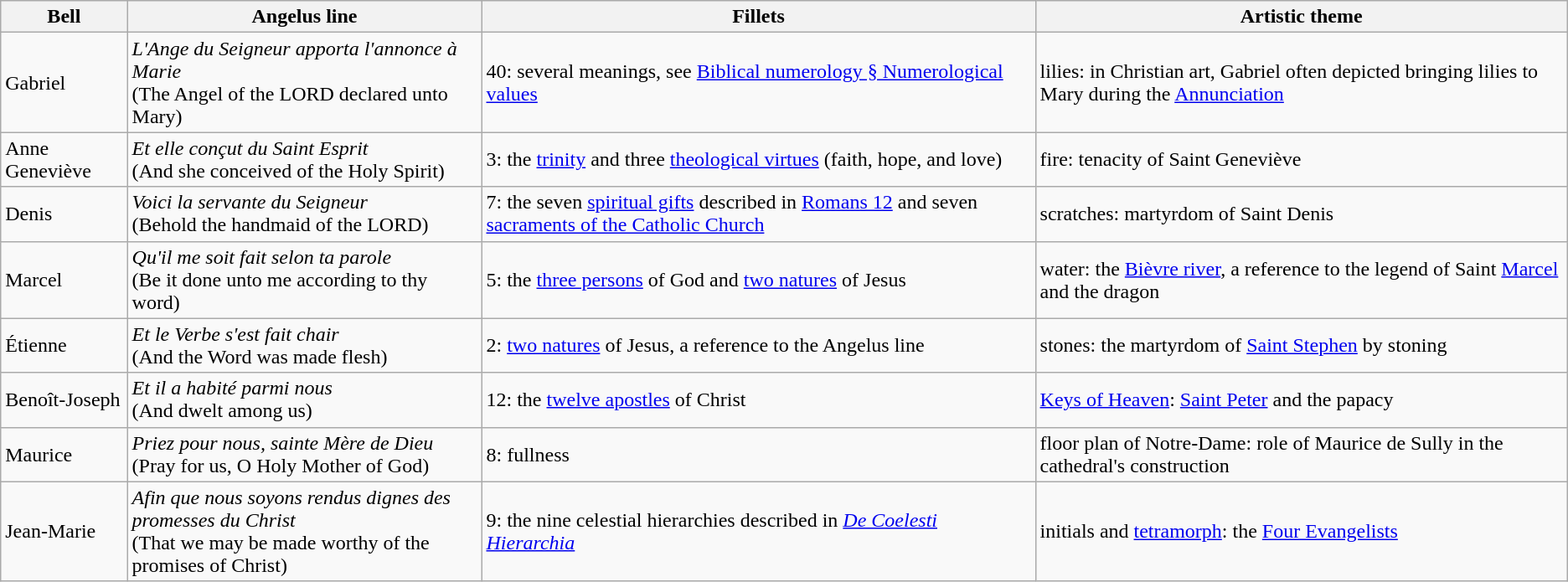<table class="wikitable">
<tr>
<th>Bell</th>
<th>Angelus line</th>
<th>Fillets</th>
<th>Artistic theme</th>
</tr>
<tr>
<td>Gabriel</td>
<td><em>L'Ange du Seigneur apporta l'annonce à Marie</em><br>(The Angel of the LORD declared unto Mary)</td>
<td>40: several meanings, see <a href='#'>Biblical numerology § Numerological values</a></td>
<td>lilies: in Christian art, Gabriel often depicted bringing lilies to Mary during the <a href='#'>Annunciation</a></td>
</tr>
<tr>
<td>Anne Geneviève</td>
<td><em>Et elle conçut du Saint Esprit</em><br>(And she conceived of the Holy Spirit)</td>
<td>3: the <a href='#'>trinity</a> and three <a href='#'>theological virtues</a> (faith, hope, and love)</td>
<td>fire: tenacity of Saint Geneviève</td>
</tr>
<tr>
<td>Denis</td>
<td><em>Voici la servante du Seigneur</em><br>(Behold the handmaid of the LORD)</td>
<td>7: the seven <a href='#'>spiritual gifts</a> described in <a href='#'>Romans 12</a> and seven <a href='#'>sacraments of the Catholic Church</a></td>
<td>scratches: martyrdom of Saint Denis</td>
</tr>
<tr>
<td>Marcel</td>
<td><em>Qu'il me soit fait selon ta parole</em><br>(Be it done unto me according to thy word)</td>
<td>5: the <a href='#'>three persons</a> of God and <a href='#'>two natures</a> of Jesus</td>
<td>water: the <a href='#'>Bièvre river</a>, a reference to the legend of Saint <a href='#'>Marcel</a> and the dragon</td>
</tr>
<tr>
<td>Étienne</td>
<td><em>Et le Verbe s'est fait chair</em><br>(And the Word was made flesh)</td>
<td>2: <a href='#'>two natures</a> of Jesus, a reference to the Angelus line</td>
<td>stones: the martyrdom of <a href='#'>Saint Stephen</a> by stoning</td>
</tr>
<tr>
<td>Benoît-Joseph</td>
<td><em>Et il a habité parmi nous</em><br>(And dwelt among us)</td>
<td>12: the <a href='#'>twelve apostles</a> of Christ</td>
<td><a href='#'>Keys of Heaven</a>: <a href='#'>Saint Peter</a> and the papacy</td>
</tr>
<tr>
<td>Maurice</td>
<td><em>Priez pour nous, sainte Mère de Dieu</em><br>(Pray for us, O Holy Mother of God)</td>
<td>8: fullness</td>
<td>floor plan of Notre-Dame: role of Maurice de Sully in the cathedral's construction</td>
</tr>
<tr>
<td>Jean-Marie</td>
<td><em>Afin que nous soyons rendus dignes des promesses du Christ</em><br>(That we may be made worthy of the promises of Christ)</td>
<td>9: the nine celestial hierarchies described in <em><a href='#'>De Coelesti Hierarchia</a></em></td>
<td>initials and <a href='#'>tetramorph</a>: the <a href='#'>Four Evangelists</a><br></td>
</tr>
</table>
